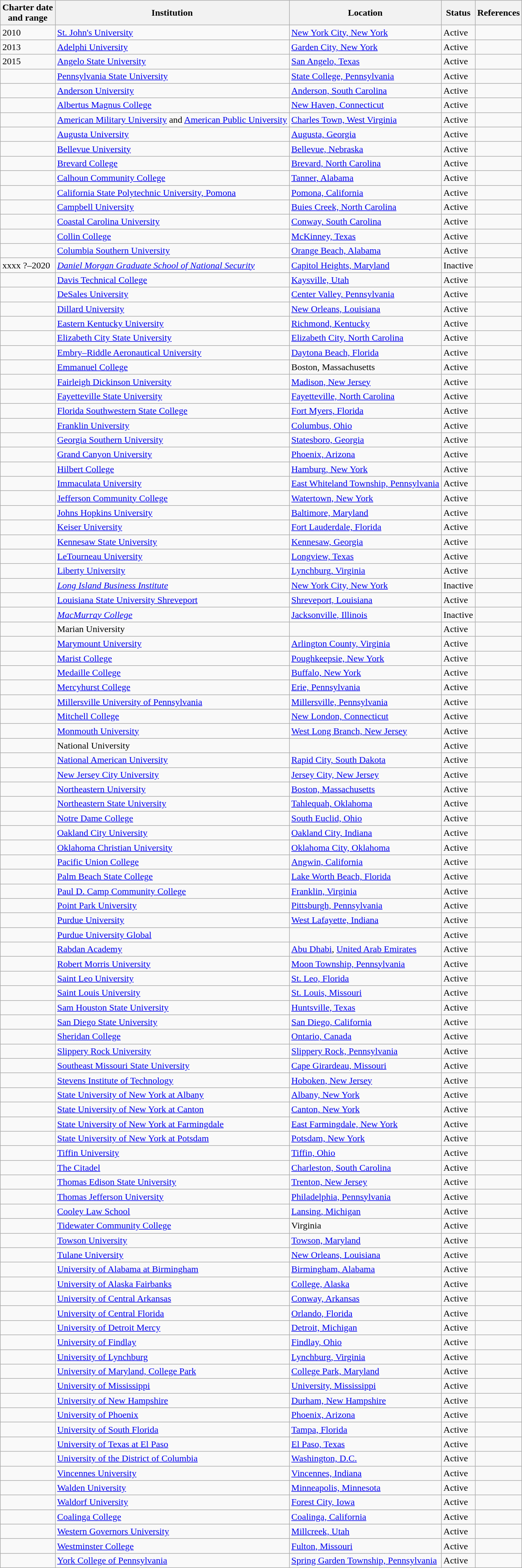<table class="wikitable">
<tr>
<th>Charter date<br>and range</th>
<th>Institution</th>
<th>Location</th>
<th>Status</th>
<th>References</th>
</tr>
<tr>
<td>2010</td>
<td><a href='#'>St. John's University</a></td>
<td><a href='#'>New York City, New York</a></td>
<td>Active</td>
<td></td>
</tr>
<tr>
<td>2013</td>
<td><a href='#'>Adelphi University</a></td>
<td><a href='#'>Garden City, New York</a></td>
<td>Active</td>
<td></td>
</tr>
<tr>
<td>2015</td>
<td><a href='#'>Angelo State University</a></td>
<td><a href='#'>San Angelo, Texas</a></td>
<td>Active</td>
<td></td>
</tr>
<tr>
<td></td>
<td><a href='#'>Pennsylvania State University</a></td>
<td><a href='#'>State College, Pennsylvania</a></td>
<td>Active</td>
<td></td>
</tr>
<tr>
<td></td>
<td><a href='#'>Anderson University</a></td>
<td><a href='#'>Anderson, South Carolina</a></td>
<td>Active</td>
<td></td>
</tr>
<tr>
<td></td>
<td><a href='#'>Albertus Magnus College</a></td>
<td><a href='#'>New Haven, Connecticut</a></td>
<td>Active</td>
<td></td>
</tr>
<tr>
<td></td>
<td><a href='#'>American Military University</a> and <a href='#'>American Public University</a></td>
<td><a href='#'>Charles Town, West Virginia</a></td>
<td>Active</td>
<td></td>
</tr>
<tr>
<td></td>
<td><a href='#'>Augusta University</a></td>
<td><a href='#'>Augusta, Georgia</a></td>
<td>Active</td>
<td></td>
</tr>
<tr>
<td></td>
<td><a href='#'>Bellevue University</a></td>
<td><a href='#'>Bellevue, Nebraska</a></td>
<td>Active</td>
<td></td>
</tr>
<tr>
<td></td>
<td><a href='#'>Brevard College</a></td>
<td><a href='#'>Brevard, North Carolina</a></td>
<td>Active</td>
<td></td>
</tr>
<tr>
<td></td>
<td><a href='#'>Calhoun Community College</a></td>
<td><a href='#'>Tanner, Alabama</a></td>
<td>Active</td>
<td></td>
</tr>
<tr>
<td></td>
<td><a href='#'>California State Polytechnic University, Pomona</a></td>
<td><a href='#'>Pomona, California</a></td>
<td>Active</td>
<td></td>
</tr>
<tr>
<td></td>
<td><a href='#'>Campbell University</a></td>
<td><a href='#'>Buies Creek, North Carolina</a></td>
<td>Active</td>
<td></td>
</tr>
<tr>
<td></td>
<td><a href='#'>Coastal Carolina University</a></td>
<td><a href='#'>Conway, South Carolina</a></td>
<td>Active</td>
<td></td>
</tr>
<tr>
<td></td>
<td><a href='#'>Collin College</a></td>
<td><a href='#'>McKinney, Texas</a></td>
<td>Active</td>
<td></td>
</tr>
<tr>
<td></td>
<td><a href='#'>Columbia Southern University</a></td>
<td><a href='#'>Orange Beach, Alabama</a></td>
<td>Active</td>
<td></td>
</tr>
<tr>
<td>xxxx ?–2020</td>
<td><em><a href='#'>Daniel Morgan Graduate School of National Security</a></em></td>
<td><a href='#'>Capitol Heights, Maryland</a></td>
<td>Inactive</td>
<td></td>
</tr>
<tr>
<td></td>
<td><a href='#'>Davis Technical College</a></td>
<td><a href='#'>Kaysville, Utah</a></td>
<td>Active</td>
<td></td>
</tr>
<tr>
<td></td>
<td><a href='#'>DeSales University</a></td>
<td><a href='#'>Center Valley, Pennsylvania</a></td>
<td>Active</td>
<td></td>
</tr>
<tr>
<td></td>
<td><a href='#'>Dillard University</a></td>
<td><a href='#'>New Orleans, Louisiana</a></td>
<td>Active</td>
<td></td>
</tr>
<tr>
<td></td>
<td><a href='#'>Eastern Kentucky University</a></td>
<td><a href='#'>Richmond, Kentucky</a></td>
<td>Active</td>
<td></td>
</tr>
<tr>
<td></td>
<td><a href='#'>Elizabeth City State University</a></td>
<td><a href='#'>Elizabeth City, North Carolina</a></td>
<td>Active</td>
<td></td>
</tr>
<tr>
<td></td>
<td><a href='#'>Embry–Riddle Aeronautical University</a></td>
<td><a href='#'>Daytona Beach, Florida</a></td>
<td>Active</td>
<td></td>
</tr>
<tr>
<td></td>
<td><a href='#'>Emmanuel College</a></td>
<td>Boston, Massachusetts</td>
<td>Active</td>
<td></td>
</tr>
<tr>
<td></td>
<td><a href='#'>Fairleigh Dickinson University</a></td>
<td><a href='#'>Madison, New Jersey</a></td>
<td>Active</td>
<td></td>
</tr>
<tr>
<td></td>
<td><a href='#'>Fayetteville State University</a></td>
<td><a href='#'>Fayetteville, North Carolina</a></td>
<td>Active</td>
<td></td>
</tr>
<tr>
<td></td>
<td><a href='#'>Florida Southwestern State College</a></td>
<td><a href='#'>Fort Myers, Florida</a></td>
<td>Active</td>
<td></td>
</tr>
<tr>
<td></td>
<td><a href='#'>Franklin University</a></td>
<td><a href='#'>Columbus, Ohio</a></td>
<td>Active</td>
<td></td>
</tr>
<tr>
<td></td>
<td><a href='#'>Georgia Southern University</a></td>
<td><a href='#'>Statesboro, Georgia</a></td>
<td>Active</td>
<td></td>
</tr>
<tr>
<td></td>
<td><a href='#'>Grand Canyon University</a></td>
<td><a href='#'>Phoenix, Arizona</a></td>
<td>Active</td>
<td></td>
</tr>
<tr>
<td></td>
<td><a href='#'>Hilbert College</a></td>
<td><a href='#'>Hamburg, New York</a></td>
<td>Active</td>
<td></td>
</tr>
<tr>
<td></td>
<td><a href='#'>Immaculata University</a></td>
<td><a href='#'>East Whiteland Township, Pennsylvania</a></td>
<td>Active</td>
<td></td>
</tr>
<tr>
<td></td>
<td><a href='#'>Jefferson Community College</a></td>
<td><a href='#'>Watertown, New York</a></td>
<td>Active</td>
<td></td>
</tr>
<tr>
<td></td>
<td><a href='#'>Johns Hopkins University</a></td>
<td><a href='#'>Baltimore, Maryland</a></td>
<td>Active</td>
<td></td>
</tr>
<tr>
<td></td>
<td><a href='#'>Keiser University</a></td>
<td><a href='#'>Fort Lauderdale, Florida</a></td>
<td>Active</td>
<td></td>
</tr>
<tr>
<td></td>
<td><a href='#'>Kennesaw State University</a></td>
<td><a href='#'>Kennesaw, Georgia</a></td>
<td>Active</td>
<td></td>
</tr>
<tr>
<td></td>
<td><a href='#'>LeTourneau University</a></td>
<td><a href='#'>Longview, Texas</a></td>
<td>Active</td>
<td></td>
</tr>
<tr>
<td></td>
<td><a href='#'>Liberty University</a></td>
<td><a href='#'>Lynchburg, Virginia</a></td>
<td>Active</td>
<td></td>
</tr>
<tr>
<td></td>
<td><em><a href='#'>Long Island Business Institute</a></em></td>
<td><a href='#'>New York City, New York</a></td>
<td>Inactive</td>
<td></td>
</tr>
<tr>
<td></td>
<td><a href='#'>Louisiana State University Shreveport</a></td>
<td><a href='#'>Shreveport, Louisiana</a></td>
<td>Active</td>
<td></td>
</tr>
<tr>
<td></td>
<td><em><a href='#'>MacMurray College</a></em></td>
<td><a href='#'>Jacksonville, Illinois</a></td>
<td>Inactive</td>
<td></td>
</tr>
<tr>
<td></td>
<td>Marian University</td>
<td></td>
<td>Active</td>
<td></td>
</tr>
<tr>
<td></td>
<td><a href='#'>Marymount University</a></td>
<td><a href='#'>Arlington County, Virginia</a></td>
<td>Active</td>
<td></td>
</tr>
<tr>
<td></td>
<td><a href='#'>Marist College</a></td>
<td><a href='#'>Poughkeepsie, New York</a></td>
<td>Active</td>
<td></td>
</tr>
<tr>
<td></td>
<td><a href='#'>Medaille College</a></td>
<td><a href='#'>Buffalo, New York</a></td>
<td>Active</td>
<td></td>
</tr>
<tr>
<td></td>
<td><a href='#'>Mercyhurst College</a></td>
<td><a href='#'>Erie, Pennsylvania</a></td>
<td>Active</td>
<td></td>
</tr>
<tr>
<td></td>
<td><a href='#'>Millersville University of Pennsylvania</a></td>
<td><a href='#'>Millersville, Pennsylvania</a></td>
<td>Active</td>
<td></td>
</tr>
<tr>
<td></td>
<td><a href='#'>Mitchell College</a></td>
<td><a href='#'>New London, Connecticut</a></td>
<td>Active</td>
<td></td>
</tr>
<tr>
<td></td>
<td><a href='#'>Monmouth University</a></td>
<td><a href='#'>West Long Branch, New Jersey</a></td>
<td>Active</td>
<td></td>
</tr>
<tr>
<td></td>
<td>National University</td>
<td></td>
<td>Active</td>
<td></td>
</tr>
<tr>
<td></td>
<td><a href='#'>National American University</a></td>
<td><a href='#'>Rapid City, South Dakota</a></td>
<td>Active</td>
<td></td>
</tr>
<tr>
<td></td>
<td><a href='#'>New Jersey City University</a></td>
<td><a href='#'>Jersey City, New Jersey</a></td>
<td>Active</td>
<td></td>
</tr>
<tr>
<td></td>
<td><a href='#'>Northeastern University</a></td>
<td><a href='#'>Boston, Massachusetts</a></td>
<td>Active</td>
<td></td>
</tr>
<tr>
<td></td>
<td><a href='#'>Northeastern State University</a></td>
<td><a href='#'>Tahlequah, Oklahoma</a></td>
<td>Active</td>
<td></td>
</tr>
<tr>
<td></td>
<td><a href='#'>Notre Dame College</a></td>
<td><a href='#'>South Euclid, Ohio</a></td>
<td>Active</td>
<td></td>
</tr>
<tr>
<td></td>
<td><a href='#'>Oakland City University</a></td>
<td><a href='#'>Oakland City, Indiana</a></td>
<td>Active</td>
<td></td>
</tr>
<tr>
<td></td>
<td><a href='#'>Oklahoma Christian University</a></td>
<td><a href='#'>Oklahoma City, Oklahoma</a></td>
<td>Active</td>
<td></td>
</tr>
<tr>
<td></td>
<td><a href='#'>Pacific Union College</a></td>
<td><a href='#'>Angwin, California</a></td>
<td>Active</td>
<td></td>
</tr>
<tr>
<td></td>
<td><a href='#'>Palm Beach State College</a></td>
<td><a href='#'>Lake Worth Beach, Florida</a></td>
<td>Active</td>
<td></td>
</tr>
<tr>
<td></td>
<td><a href='#'>Paul D. Camp Community College</a></td>
<td><a href='#'>Franklin, Virginia</a></td>
<td>Active</td>
<td></td>
</tr>
<tr>
<td></td>
<td><a href='#'>Point Park University</a></td>
<td><a href='#'>Pittsburgh, Pennsylvania</a></td>
<td>Active</td>
<td></td>
</tr>
<tr>
<td></td>
<td><a href='#'>Purdue University</a></td>
<td><a href='#'>West Lafayette, Indiana</a></td>
<td>Active</td>
<td></td>
</tr>
<tr>
<td></td>
<td><a href='#'>Purdue University Global</a></td>
<td></td>
<td>Active</td>
<td></td>
</tr>
<tr>
<td></td>
<td><a href='#'>Rabdan Academy</a></td>
<td><a href='#'>Abu Dhabi</a>, <a href='#'>United Arab Emirates</a></td>
<td>Active</td>
<td></td>
</tr>
<tr>
<td></td>
<td><a href='#'>Robert Morris University</a></td>
<td><a href='#'>Moon Township, Pennsylvania</a></td>
<td>Active</td>
<td></td>
</tr>
<tr>
<td></td>
<td><a href='#'>Saint Leo University</a></td>
<td><a href='#'>St. Leo, Florida</a></td>
<td>Active</td>
<td></td>
</tr>
<tr>
<td></td>
<td><a href='#'>Saint Louis University</a></td>
<td><a href='#'>St. Louis, Missouri</a></td>
<td>Active</td>
<td></td>
</tr>
<tr>
<td></td>
<td><a href='#'>Sam Houston State University</a></td>
<td><a href='#'>Huntsville, Texas</a></td>
<td>Active</td>
<td></td>
</tr>
<tr>
<td></td>
<td><a href='#'>San Diego State University</a></td>
<td><a href='#'>San Diego, California</a></td>
<td>Active</td>
<td></td>
</tr>
<tr>
<td></td>
<td><a href='#'>Sheridan College</a></td>
<td><a href='#'>Ontario, Canada</a></td>
<td>Active</td>
<td></td>
</tr>
<tr>
<td></td>
<td><a href='#'>Slippery Rock University</a></td>
<td><a href='#'>Slippery Rock, Pennsylvania</a></td>
<td>Active</td>
<td></td>
</tr>
<tr>
<td></td>
<td><a href='#'>Southeast Missouri State University</a></td>
<td><a href='#'>Cape Girardeau, Missouri</a></td>
<td>Active</td>
<td></td>
</tr>
<tr>
<td></td>
<td><a href='#'>Stevens Institute of Technology</a></td>
<td><a href='#'>Hoboken, New Jersey</a></td>
<td>Active</td>
<td></td>
</tr>
<tr>
<td></td>
<td><a href='#'>State University of New York at Albany</a></td>
<td><a href='#'>Albany, New York</a></td>
<td>Active</td>
<td></td>
</tr>
<tr>
<td></td>
<td><a href='#'>State University of New York at Canton</a></td>
<td><a href='#'>Canton, New York</a></td>
<td>Active</td>
<td></td>
</tr>
<tr>
<td></td>
<td><a href='#'>State University of New York at Farmingdale</a></td>
<td><a href='#'>East Farmingdale, New York</a></td>
<td>Active</td>
<td></td>
</tr>
<tr>
<td></td>
<td><a href='#'>State University of New York at Potsdam</a></td>
<td><a href='#'>Potsdam, New York</a></td>
<td>Active</td>
<td></td>
</tr>
<tr>
<td></td>
<td><a href='#'>Tiffin University</a></td>
<td><a href='#'>Tiffin, Ohio</a></td>
<td>Active</td>
<td></td>
</tr>
<tr>
<td></td>
<td><a href='#'>The Citadel</a></td>
<td><a href='#'>Charleston, South Carolina</a></td>
<td>Active</td>
<td></td>
</tr>
<tr>
<td></td>
<td><a href='#'>Thomas Edison State University</a></td>
<td><a href='#'>Trenton, New Jersey</a></td>
<td>Active</td>
<td></td>
</tr>
<tr>
<td></td>
<td><a href='#'>Thomas Jefferson University</a></td>
<td><a href='#'>Philadelphia, Pennsylvania</a></td>
<td>Active</td>
<td></td>
</tr>
<tr>
<td></td>
<td><a href='#'>Cooley Law School</a></td>
<td><a href='#'>Lansing, Michigan</a></td>
<td>Active</td>
<td></td>
</tr>
<tr>
<td></td>
<td><a href='#'>Tidewater Community College</a></td>
<td>Virginia</td>
<td>Active</td>
<td></td>
</tr>
<tr>
<td></td>
<td><a href='#'>Towson University</a></td>
<td><a href='#'>Towson, Maryland</a></td>
<td>Active</td>
<td></td>
</tr>
<tr>
<td></td>
<td><a href='#'>Tulane University</a></td>
<td><a href='#'>New Orleans, Louisiana</a></td>
<td>Active</td>
<td></td>
</tr>
<tr>
<td></td>
<td><a href='#'>University of Alabama at Birmingham</a></td>
<td><a href='#'>Birmingham, Alabama</a></td>
<td>Active</td>
<td></td>
</tr>
<tr>
<td></td>
<td><a href='#'>University of Alaska Fairbanks</a></td>
<td><a href='#'>College, Alaska</a></td>
<td>Active</td>
<td></td>
</tr>
<tr>
<td></td>
<td><a href='#'>University of Central Arkansas</a></td>
<td><a href='#'>Conway, Arkansas</a></td>
<td>Active</td>
<td></td>
</tr>
<tr>
<td></td>
<td><a href='#'>University of Central Florida</a></td>
<td><a href='#'>Orlando, Florida</a></td>
<td>Active</td>
<td></td>
</tr>
<tr>
<td></td>
<td><a href='#'>University of Detroit Mercy</a></td>
<td><a href='#'>Detroit, Michigan</a></td>
<td>Active</td>
<td></td>
</tr>
<tr>
<td></td>
<td><a href='#'>University of Findlay</a></td>
<td><a href='#'>Findlay, Ohio</a></td>
<td>Active</td>
<td></td>
</tr>
<tr>
<td></td>
<td><a href='#'>University of Lynchburg</a></td>
<td><a href='#'>Lynchburg, Virginia</a></td>
<td>Active</td>
<td></td>
</tr>
<tr>
<td></td>
<td><a href='#'>University of Maryland, College Park</a></td>
<td><a href='#'>College Park, Maryland</a></td>
<td>Active</td>
<td></td>
</tr>
<tr>
<td></td>
<td><a href='#'>University of Mississippi</a></td>
<td><a href='#'>University, Mississippi</a></td>
<td>Active</td>
<td></td>
</tr>
<tr>
<td></td>
<td><a href='#'>University of New Hampshire</a></td>
<td><a href='#'>Durham, New Hampshire</a></td>
<td>Active</td>
<td></td>
</tr>
<tr>
<td></td>
<td><a href='#'>University of Phoenix</a></td>
<td><a href='#'>Phoenix, Arizona</a></td>
<td>Active</td>
<td></td>
</tr>
<tr>
<td></td>
<td><a href='#'>University of South Florida</a></td>
<td><a href='#'>Tampa, Florida</a></td>
<td>Active</td>
<td></td>
</tr>
<tr>
<td></td>
<td><a href='#'>University of Texas at El Paso</a></td>
<td><a href='#'>El Paso, Texas</a></td>
<td>Active</td>
<td></td>
</tr>
<tr>
<td></td>
<td><a href='#'>University of the District of Columbia</a></td>
<td><a href='#'>Washington, D.C.</a></td>
<td>Active</td>
<td></td>
</tr>
<tr>
<td></td>
<td><a href='#'>Vincennes University</a></td>
<td><a href='#'>Vincennes, Indiana</a></td>
<td>Active</td>
<td></td>
</tr>
<tr>
<td></td>
<td><a href='#'>Walden University</a></td>
<td><a href='#'>Minneapolis, Minnesota</a></td>
<td>Active</td>
<td></td>
</tr>
<tr>
<td></td>
<td><a href='#'>Waldorf University</a></td>
<td><a href='#'>Forest City, Iowa</a></td>
<td>Active</td>
<td></td>
</tr>
<tr>
<td></td>
<td><a href='#'>Coalinga College</a></td>
<td><a href='#'>Coalinga, California</a></td>
<td>Active</td>
<td></td>
</tr>
<tr>
<td></td>
<td><a href='#'>Western Governors University</a></td>
<td><a href='#'>Millcreek, Utah</a></td>
<td>Active</td>
<td></td>
</tr>
<tr>
<td></td>
<td><a href='#'>Westminster College</a></td>
<td><a href='#'>Fulton, Missouri</a></td>
<td>Active</td>
<td></td>
</tr>
<tr>
<td></td>
<td><a href='#'>York College of Pennsylvania</a></td>
<td><a href='#'>Spring Garden Township, Pennsylvania</a></td>
<td>Active</td>
<td></td>
</tr>
</table>
